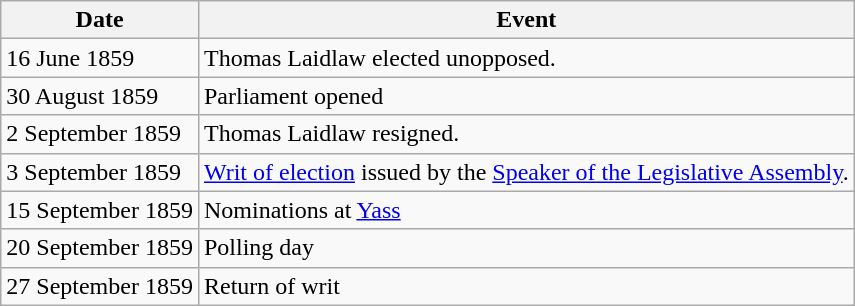<table class="wikitable">
<tr>
<th>Date</th>
<th>Event</th>
</tr>
<tr>
<td>16 June 1859</td>
<td>Thomas Laidlaw elected unopposed.</td>
</tr>
<tr>
<td>30 August 1859</td>
<td>Parliament opened</td>
</tr>
<tr>
<td>2 September 1859</td>
<td>Thomas Laidlaw resigned.</td>
</tr>
<tr>
<td>3 September 1859</td>
<td><a href='#'>Writ of election</a> issued by the <a href='#'>Speaker of the Legislative Assembly</a>.</td>
</tr>
<tr>
<td>15 September 1859</td>
<td>Nominations at <a href='#'>Yass</a></td>
</tr>
<tr>
<td>20 September 1859</td>
<td>Polling day</td>
</tr>
<tr>
<td>27 September 1859</td>
<td>Return of writ</td>
</tr>
</table>
